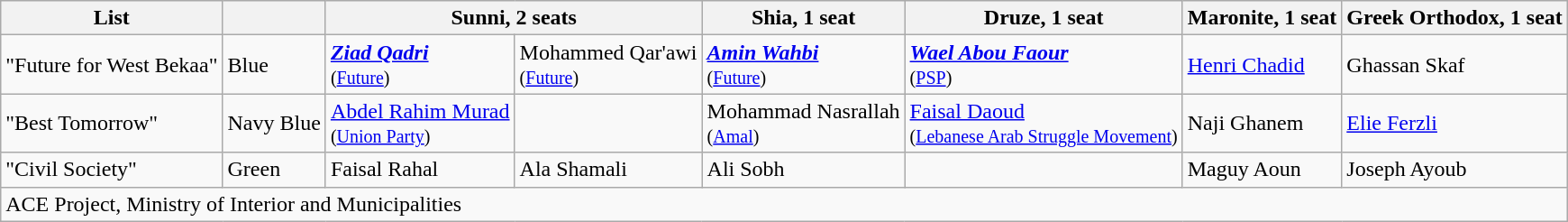<table class=wikitable style=text-align:left>
<tr>
<th>List</th>
<th></th>
<th colspan=2>Sunni, 2 seats</th>
<th>Shia, 1 seat</th>
<th>Druze, 1 seat</th>
<th>Maronite, 1 seat</th>
<th>Greek Orthodox, 1 seat</th>
</tr>
<tr>
<td align=left>"Future for West Bekaa"</td>
<td>Blue</td>
<td><strong><em><a href='#'>Ziad Qadri</a></em></strong><br><small>(<a href='#'>Future</a>)</small></td>
<td>Mohammed Qar'awi<br><small>(<a href='#'>Future</a>)</small></td>
<td><strong><em><a href='#'>Amin Wahbi</a></em></strong><br><small>(<a href='#'>Future</a>)</small></td>
<td><strong><em><a href='#'>Wael Abou Faour</a></em></strong><br><small>(<a href='#'>PSP</a>)</small></td>
<td><a href='#'>Henri Chadid</a></td>
<td>Ghassan Skaf</td>
</tr>
<tr>
<td align=left>"Best Tomorrow"</td>
<td>Navy Blue</td>
<td><a href='#'>Abdel Rahim Murad</a><br><small>(<a href='#'>Union Party</a>)</small></td>
<td></td>
<td>Mohammad Nasrallah<br><small>(<a href='#'>Amal</a>)</small></td>
<td><a href='#'>Faisal Daoud</a><br><small>(<a href='#'>Lebanese Arab Struggle Movement</a>)</small></td>
<td>Naji Ghanem</td>
<td><a href='#'>Elie Ferzli</a></td>
</tr>
<tr>
<td align=left>"Civil Society"</td>
<td>Green</td>
<td>Faisal Rahal</td>
<td>Ala Shamali</td>
<td>Ali Sobh</td>
<td></td>
<td>Maguy Aoun</td>
<td>Joseph Ayoub</td>
</tr>
<tr>
<td colspan="8" style="text-align:left;">ACE Project, Ministry of Interior and Municipalities</td>
</tr>
</table>
